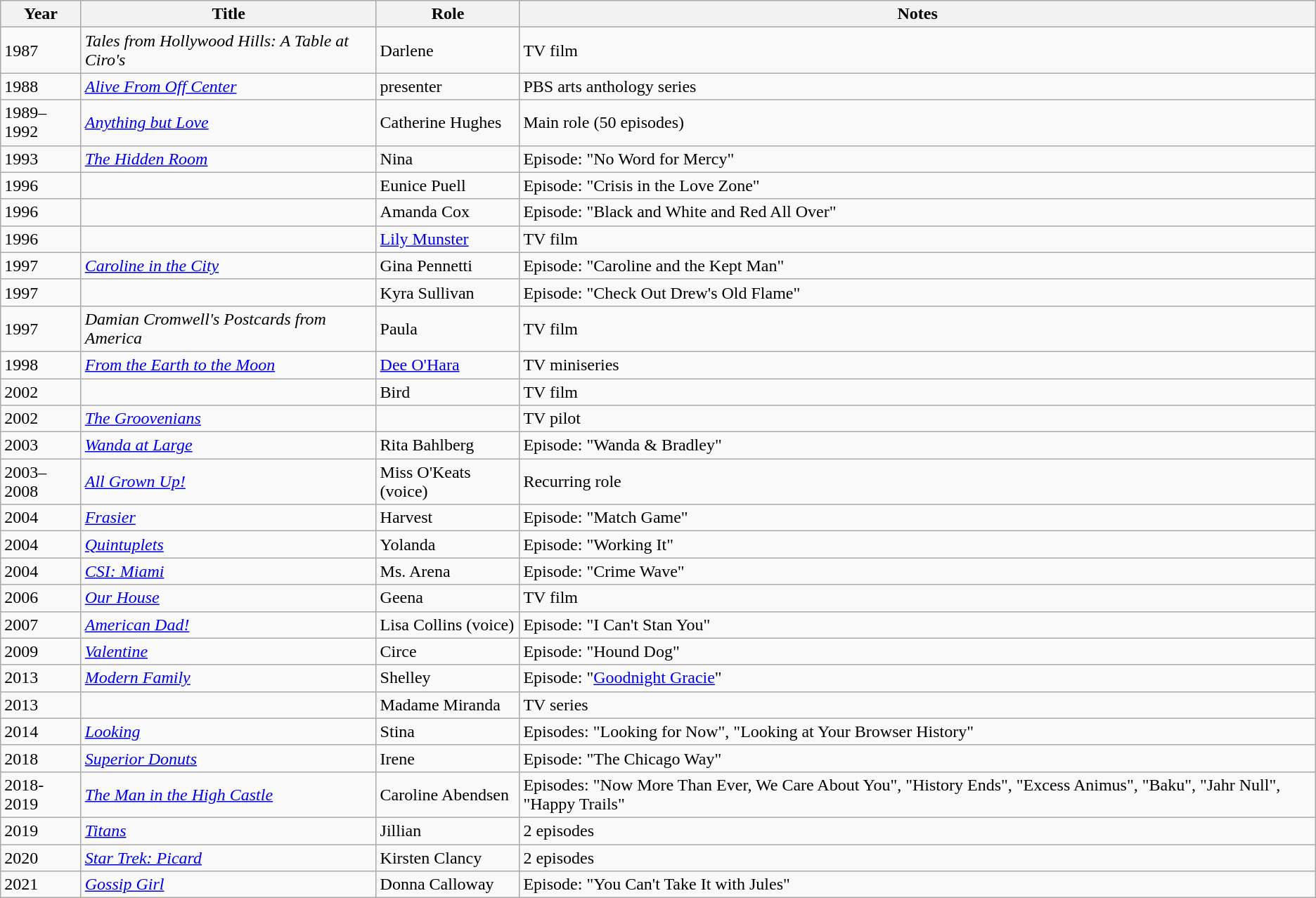<table class="wikitable sortable">
<tr>
<th>Year</th>
<th>Title</th>
<th>Role</th>
<th class="unsortable">Notes</th>
</tr>
<tr>
<td>1987</td>
<td><em>Tales from Hollywood Hills: A Table at Ciro's</em></td>
<td>Darlene</td>
<td>TV film</td>
</tr>
<tr>
<td>1988</td>
<td><em><a href='#'>Alive From Off Center</a></em></td>
<td>presenter</td>
<td>PBS arts anthology series</td>
</tr>
<tr>
<td>1989–1992</td>
<td><em><a href='#'>Anything but Love</a></em></td>
<td>Catherine Hughes</td>
<td>Main role (50 episodes)</td>
</tr>
<tr>
<td>1993</td>
<td><em><a href='#'>The Hidden Room</a></em></td>
<td>Nina</td>
<td>Episode: "No Word for Mercy"</td>
</tr>
<tr>
<td>1996</td>
<td><em></em></td>
<td>Eunice Puell</td>
<td>Episode: "Crisis in the Love Zone"</td>
</tr>
<tr>
<td>1996</td>
<td><em></em></td>
<td>Amanda Cox</td>
<td>Episode: "Black and White and Red All Over"</td>
</tr>
<tr>
<td>1996</td>
<td><em></em></td>
<td><a href='#'>Lily Munster</a></td>
<td>TV film</td>
</tr>
<tr>
<td>1997</td>
<td><em><a href='#'>Caroline in the City</a></em></td>
<td>Gina Pennetti</td>
<td>Episode: "Caroline and the Kept Man"</td>
</tr>
<tr>
<td>1997</td>
<td><em></em></td>
<td>Kyra Sullivan</td>
<td>Episode: "Check Out Drew's Old Flame"</td>
</tr>
<tr>
<td>1997</td>
<td><em>Damian Cromwell's Postcards from America</em></td>
<td>Paula</td>
<td>TV film</td>
</tr>
<tr>
<td>1998</td>
<td><em><a href='#'>From the Earth to the Moon</a></em></td>
<td><a href='#'>Dee O'Hara</a></td>
<td>TV miniseries</td>
</tr>
<tr>
<td>2002</td>
<td><em></em></td>
<td>Bird</td>
<td>TV film</td>
</tr>
<tr>
<td>2002</td>
<td><em><a href='#'>The Groovenians</a></em></td>
<td></td>
<td>TV pilot</td>
</tr>
<tr>
<td>2003</td>
<td><em><a href='#'>Wanda at Large</a></em></td>
<td>Rita Bahlberg</td>
<td>Episode: "Wanda & Bradley"</td>
</tr>
<tr>
<td>2003–2008</td>
<td><em><a href='#'>All Grown Up!</a></em></td>
<td>Miss O'Keats (voice)</td>
<td>Recurring role</td>
</tr>
<tr>
<td>2004</td>
<td><em><a href='#'>Frasier</a></em></td>
<td>Harvest</td>
<td>Episode: "Match Game"</td>
</tr>
<tr>
<td>2004</td>
<td><em><a href='#'>Quintuplets</a></em></td>
<td>Yolanda</td>
<td>Episode: "Working It"</td>
</tr>
<tr>
<td>2004</td>
<td><em><a href='#'>CSI: Miami</a></em></td>
<td>Ms. Arena</td>
<td>Episode: "Crime Wave"</td>
</tr>
<tr>
<td>2006</td>
<td><em><a href='#'>Our House</a></em></td>
<td>Geena</td>
<td>TV film</td>
</tr>
<tr>
<td>2007</td>
<td><em><a href='#'>American Dad!</a></em></td>
<td>Lisa Collins (voice)</td>
<td>Episode: "I Can't Stan You"</td>
</tr>
<tr>
<td>2009</td>
<td><em><a href='#'>Valentine</a></em></td>
<td>Circe</td>
<td>Episode: "Hound Dog"</td>
</tr>
<tr>
<td>2013</td>
<td><em><a href='#'>Modern Family</a></em></td>
<td>Shelley</td>
<td>Episode: "<a href='#'>Goodnight Gracie</a>"</td>
</tr>
<tr>
<td>2013</td>
<td><em></em></td>
<td>Madame Miranda</td>
<td>TV series</td>
</tr>
<tr>
<td>2014</td>
<td><em><a href='#'>Looking</a></em></td>
<td>Stina</td>
<td>Episodes: "Looking for Now", "Looking at Your Browser History"</td>
</tr>
<tr>
<td>2018</td>
<td><em><a href='#'>Superior Donuts</a></em></td>
<td>Irene</td>
<td>Episode: "The Chicago Way"</td>
</tr>
<tr>
<td>2018-2019</td>
<td><em><a href='#'>The Man in the High Castle</a></em></td>
<td>Caroline Abendsen</td>
<td>Episodes: "Now More Than Ever, We Care About You", "History Ends", "Excess Animus", "Baku", "Jahr Null", "Happy Trails"</td>
</tr>
<tr>
<td>2019</td>
<td><em><a href='#'>Titans</a></em></td>
<td>Jillian</td>
<td>2 episodes</td>
</tr>
<tr>
<td>2020</td>
<td><em><a href='#'>Star Trek: Picard</a></em></td>
<td>Kirsten Clancy</td>
<td>2 episodes</td>
</tr>
<tr>
<td>2021</td>
<td><em><a href='#'>Gossip Girl</a></em></td>
<td>Donna Calloway</td>
<td>Episode: "You Can't Take It with Jules"</td>
</tr>
</table>
